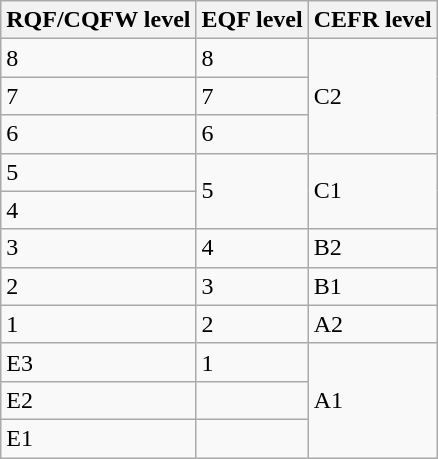<table class=wikitable>
<tr>
<th>RQF/CQFW level</th>
<th>EQF level</th>
<th>CEFR level</th>
</tr>
<tr>
<td>8</td>
<td>8</td>
<td rowspan=3>C2</td>
</tr>
<tr>
<td>7</td>
<td>7</td>
</tr>
<tr>
<td>6</td>
<td>6</td>
</tr>
<tr>
<td>5</td>
<td rowspan=2>5</td>
<td rowspan=2>C1</td>
</tr>
<tr>
<td>4</td>
</tr>
<tr>
<td>3</td>
<td>4</td>
<td>B2</td>
</tr>
<tr>
<td>2</td>
<td>3</td>
<td>B1</td>
</tr>
<tr>
<td>1</td>
<td>2</td>
<td>A2</td>
</tr>
<tr>
<td>E3</td>
<td>1</td>
<td rowspan=3>A1</td>
</tr>
<tr>
<td>E2</td>
<td></td>
</tr>
<tr>
<td>E1</td>
<td></td>
</tr>
</table>
